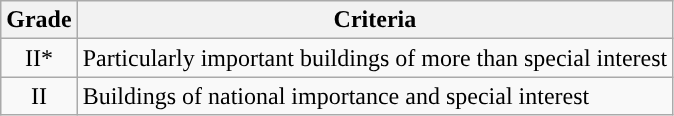<table class="wikitable">
<tr>
<th>Grade</th>
<th>Criteria</th>
</tr>
<tr>
<td align="center" >II*</td>
<td>Particularly important buildings of more than special interest</td>
</tr>
<tr>
<td align="center" >II</td>
<td>Buildings of national importance and special interest</td>
</tr>
</table>
